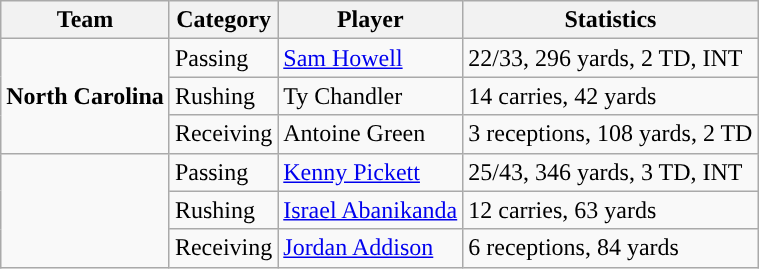<table class="wikitable" style="float: left;">
<tr>
<th>Team</th>
<th>Category</th>
<th>Player</th>
<th>Statistics</th>
</tr>
<tr>
<td rowspan=3><strong>North Carolina</strong></td>
<td>Passing</td>
<td><a href='#'>Sam Howell</a></td>
<td>22/33, 296 yards, 2 TD, INT</td>
</tr>
<tr>
<td>Rushing</td>
<td>Ty Chandler</td>
<td>14 carries, 42 yards</td>
</tr>
<tr>
<td>Receiving</td>
<td>Antoine Green</td>
<td>3 receptions, 108 yards, 2 TD</td>
</tr>
<tr>
<td rowspan=3><strong></strong></td>
<td>Passing</td>
<td><a href='#'>Kenny Pickett</a></td>
<td>25/43, 346 yards, 3 TD, INT</td>
</tr>
<tr>
<td>Rushing</td>
<td><a href='#'>Israel Abanikanda</a></td>
<td>12 carries, 63 yards</td>
</tr>
<tr>
<td>Receiving</td>
<td><a href='#'>Jordan Addison</a></td>
<td>6 receptions, 84 yards</td>
</tr>
</table>
